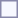<table style="border:1px solid #8888aa; background-color:#f7f8ff; padding:5px; font-size:95%; margin: 0px 12px 12px 0px;">
</table>
